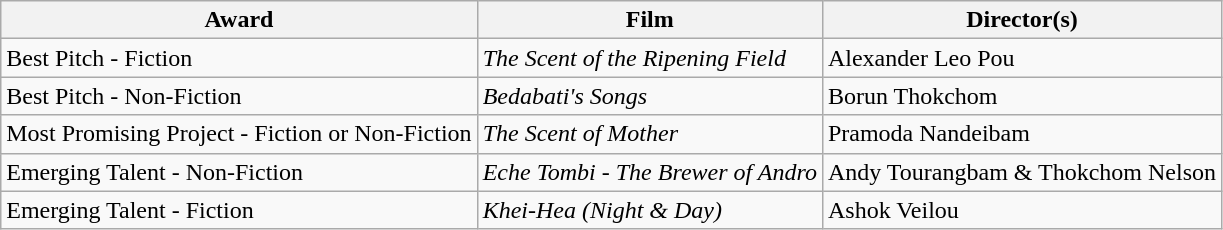<table class="wikitable">
<tr>
<th>Award</th>
<th>Film</th>
<th>Director(s)</th>
</tr>
<tr>
<td>Best Pitch - Fiction</td>
<td><em>The Scent of the Ripening Field</em></td>
<td>Alexander Leo Pou</td>
</tr>
<tr>
<td>Best Pitch - Non-Fiction</td>
<td><em>Bedabati's Songs</em></td>
<td>Borun Thokchom</td>
</tr>
<tr>
<td>Most Promising Project - Fiction or Non-Fiction</td>
<td><em>The Scent of Mother</em></td>
<td>Pramoda Nandeibam</td>
</tr>
<tr>
<td>Emerging Talent - Non-Fiction</td>
<td><em>Eche Tombi - The Brewer of Andro</em></td>
<td>Andy Tourangbam & Thokchom Nelson</td>
</tr>
<tr>
<td>Emerging Talent - Fiction</td>
<td><em>Khei-Hea (Night & Day)</em></td>
<td>Ashok Veilou</td>
</tr>
</table>
